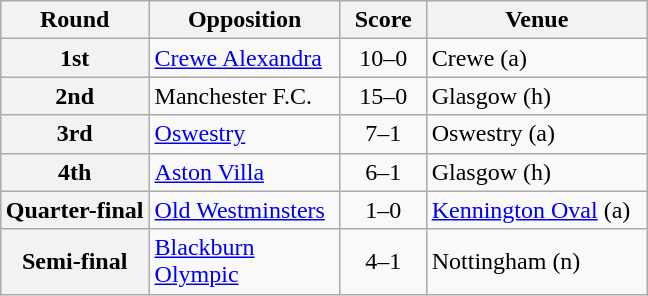<table class="wikitable plainrowheaders" style="text-align:center;margin-left:1em;float:right">
<tr>
<th scope=col>Round</th>
<th scope="col" style="width:120px;">Opposition</th>
<th scope="col" style="width:50px;">Score</th>
<th scope="col" style="width:140px;">Venue</th>
</tr>
<tr>
<th scope=row style="text-align:center">1st</th>
<td align="left"><a href='#'>Crewe Alexandra</a></td>
<td>10–0</td>
<td align="left">Crewe (a)</td>
</tr>
<tr>
<th scope=row style="text-align:center">2nd</th>
<td align="left">Manchester F.C.</td>
<td>15–0</td>
<td align="left">Glasgow (h)</td>
</tr>
<tr>
<th scope=row style="text-align:center">3rd</th>
<td align="left"><a href='#'>Oswestry</a></td>
<td>7–1</td>
<td align="left">Oswestry (a)</td>
</tr>
<tr>
<th scope=row style="text-align:center">4th</th>
<td align="left"><a href='#'>Aston Villa</a></td>
<td>6–1</td>
<td align="left">Glasgow (h)</td>
</tr>
<tr>
<th scope=row style="text-align:center">Quarter-final</th>
<td align="left"><a href='#'>Old Westminsters</a></td>
<td>1–0</td>
<td align="left"><a href='#'>Kennington Oval</a> (a)</td>
</tr>
<tr>
<th scope=row style="text-align:center">Semi-final</th>
<td align="left"><a href='#'>Blackburn Olympic</a></td>
<td>4–1</td>
<td align="left">Nottingham (n)</td>
</tr>
</table>
